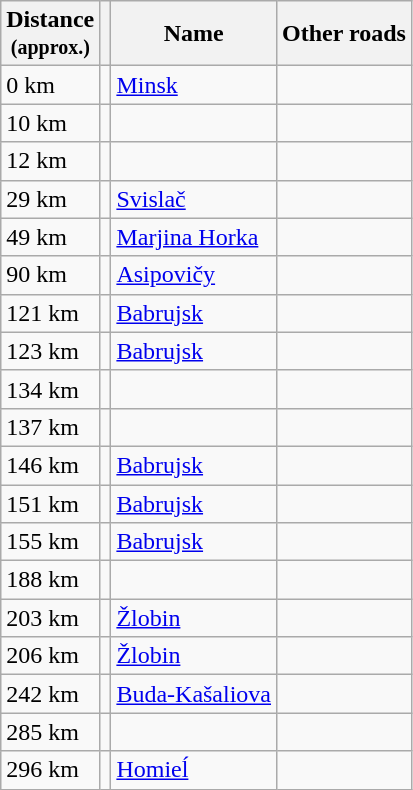<table class="wikitable">
<tr>
<th>Distance<br><small>(approx.)</small></th>
<th></th>
<th>Name</th>
<th>Other roads</th>
</tr>
<tr>
<td>0 km</td>
<td></td>
<td><a href='#'>Minsk</a></td>
<td></td>
</tr>
<tr>
<td>10 km</td>
<td></td>
<td></td>
<td></td>
</tr>
<tr>
<td>12 km</td>
<td></td>
<td></td>
<td></td>
</tr>
<tr>
<td>29 km</td>
<td></td>
<td><a href='#'>Svislač</a></td>
<td></td>
</tr>
<tr>
<td>49 km</td>
<td></td>
<td><a href='#'>Marjina Horka</a></td>
<td></td>
</tr>
<tr>
<td>90 km</td>
<td></td>
<td><a href='#'>Asipovičy</a></td>
<td></td>
</tr>
<tr>
<td>121 km</td>
<td></td>
<td><a href='#'>Babrujsk</a></td>
<td></td>
</tr>
<tr>
<td>123 km</td>
<td></td>
<td><a href='#'>Babrujsk</a></td>
<td></td>
</tr>
<tr>
<td>134 km</td>
<td></td>
<td></td>
<td></td>
</tr>
<tr>
<td>137 km</td>
<td></td>
<td></td>
<td></td>
</tr>
<tr>
<td>146 km</td>
<td></td>
<td><a href='#'>Babrujsk</a></td>
<td></td>
</tr>
<tr>
<td>151 km</td>
<td></td>
<td><a href='#'>Babrujsk</a></td>
<td></td>
</tr>
<tr>
<td>155 km</td>
<td></td>
<td><a href='#'>Babrujsk</a></td>
<td></td>
</tr>
<tr>
<td>188 km</td>
<td></td>
<td></td>
<td></td>
</tr>
<tr>
<td>203 km</td>
<td></td>
<td><a href='#'>Žlobin</a></td>
<td></td>
</tr>
<tr>
<td>206 km</td>
<td></td>
<td><a href='#'>Žlobin</a></td>
<td></td>
</tr>
<tr>
<td>242 km</td>
<td></td>
<td><a href='#'>Buda-Kašaliova</a></td>
<td></td>
</tr>
<tr>
<td>285 km</td>
<td></td>
<td></td>
<td></td>
</tr>
<tr>
<td>296 km</td>
<td></td>
<td><a href='#'>Homieĺ</a></td>
<td></td>
</tr>
</table>
